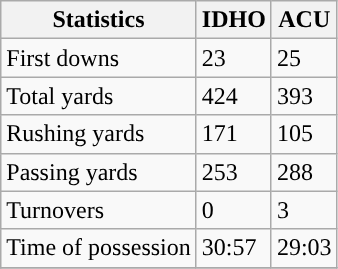<table class="wikitable" style="float: left;">
<tr>
<th>Statistics</th>
<th>IDHO</th>
<th>ACU</th>
</tr>
<tr>
<td>First downs</td>
<td>23</td>
<td>25</td>
</tr>
<tr>
<td>Total yards</td>
<td>424</td>
<td>393</td>
</tr>
<tr>
<td>Rushing yards</td>
<td>171</td>
<td>105</td>
</tr>
<tr>
<td>Passing yards</td>
<td>253</td>
<td>288</td>
</tr>
<tr>
<td>Turnovers</td>
<td>0</td>
<td>3</td>
</tr>
<tr>
<td>Time of possession</td>
<td>30:57</td>
<td>29:03</td>
</tr>
<tr>
</tr>
</table>
